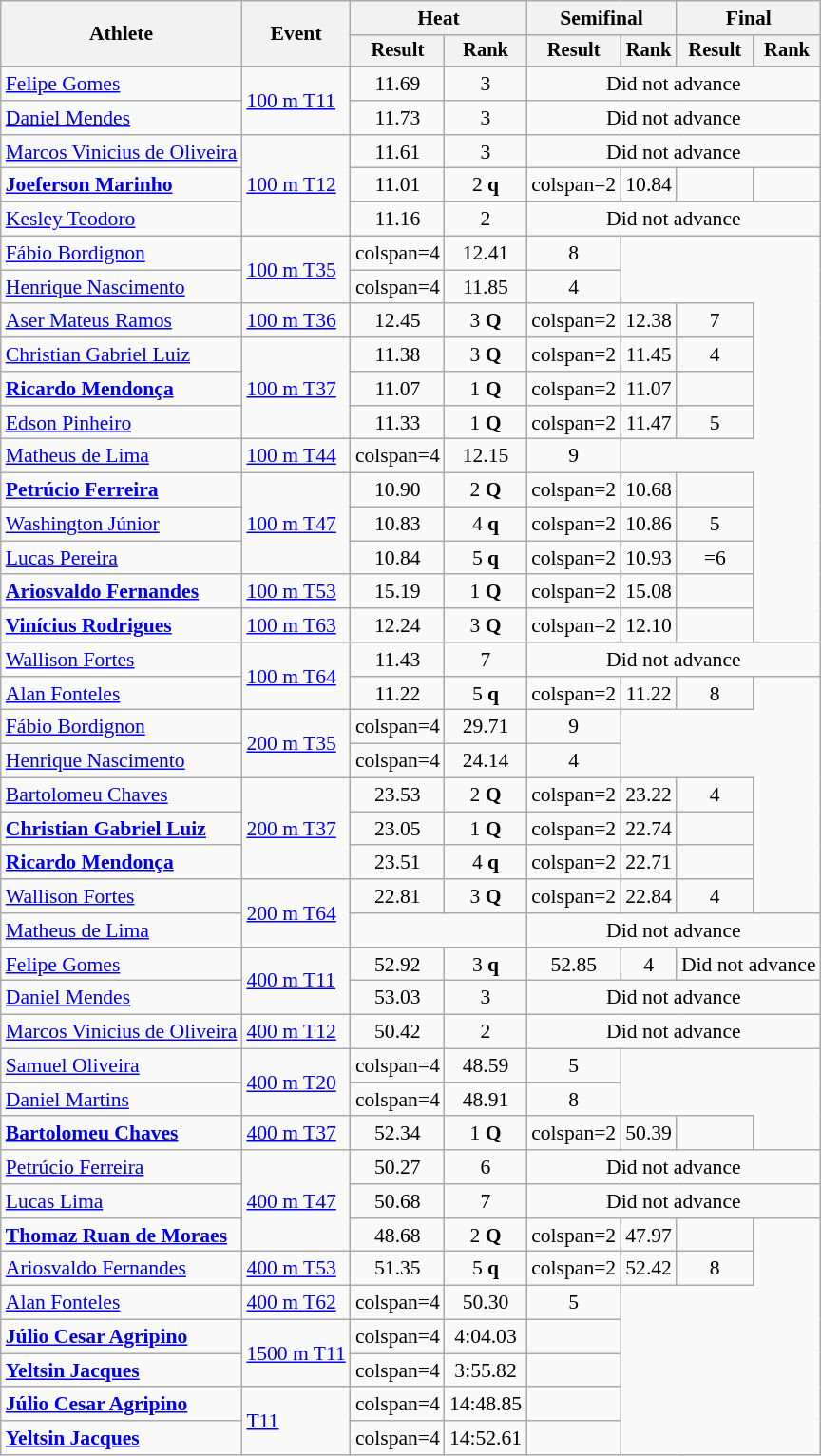<table class="wikitable" style="font-size:90%">
<tr>
<th rowspan="2">Athlete</th>
<th rowspan="2">Event</th>
<th colspan="2">Heat</th>
<th colspan="2">Semifinal</th>
<th colspan="2">Final</th>
</tr>
<tr style="font-size:95%">
<th>Result</th>
<th>Rank</th>
<th>Result</th>
<th>Rank</th>
<th>Result</th>
<th>Rank</th>
</tr>
<tr align=center>
<td align=left><a href='#'>Felipe Gomes</a></td>
<td align=left rowspan="2"><a href='#'>100 m T11</a></td>
<td>11.69</td>
<td>3</td>
<td colspan=4>Did not advance</td>
</tr>
<tr align=center>
<td align=left><a href='#'>Daniel Mendes</a></td>
<td>11.73</td>
<td>3</td>
<td colspan=4>Did not advance</td>
</tr>
<tr align=center>
<td align=left><a href='#'>Marcos Vinicius de Oliveira</a></td>
<td align=left rowspan=3><a href='#'>100 m T12</a></td>
<td>11.61</td>
<td>3</td>
<td colspan=4>Did not advance</td>
</tr>
<tr align=center>
<td align=left><strong><a href='#'>Joeferson Marinho</a></strong></td>
<td>11.01</td>
<td>2 <strong>q</strong></td>
<td>colspan=2 </td>
<td>10.84</td>
<td></td>
</tr>
<tr align=center>
<td align=left><a href='#'>Kesley Teodoro</a></td>
<td>11.16</td>
<td>2</td>
<td colspan=4>Did not advance</td>
</tr>
<tr align=center>
<td align=left><a href='#'>Fábio Bordignon</a></td>
<td align=left rowspan=2><a href='#'>100 m T35</a></td>
<td>colspan=4 </td>
<td>12.41</td>
<td>8</td>
</tr>
<tr align=center>
<td align=left><a href='#'>Henrique Nascimento</a></td>
<td>colspan=4 </td>
<td>11.85</td>
<td>4</td>
</tr>
<tr align=center>
<td align=left><a href='#'>Aser Mateus Ramos</a></td>
<td align=left><a href='#'>100 m T36</a></td>
<td>12.45</td>
<td>3 <strong>Q</strong></td>
<td>colspan=2 </td>
<td>12.38</td>
<td>7</td>
</tr>
<tr align=center>
<td align=left><a href='#'>Christian Gabriel Luiz</a></td>
<td align=left rowspan=3><a href='#'>100 m T37</a></td>
<td>11.38</td>
<td>3 <strong>Q</strong></td>
<td>colspan=2 </td>
<td>11.45</td>
<td>4</td>
</tr>
<tr align=center>
<td align=left><strong><a href='#'>Ricardo Mendonça</a></strong></td>
<td>11.07</td>
<td>1 <strong>Q</strong></td>
<td>colspan=2 </td>
<td>11.07</td>
<td></td>
</tr>
<tr align=center>
<td align=left><a href='#'>Edson Pinheiro</a></td>
<td>11.33</td>
<td>1 <strong>Q</strong></td>
<td>colspan=2 </td>
<td>11.47</td>
<td>5</td>
</tr>
<tr align=center>
<td align=left><a href='#'>Matheus de Lima</a></td>
<td align=left><a href='#'>100 m T44</a></td>
<td>colspan=4 </td>
<td>12.15</td>
<td>9</td>
</tr>
<tr align=center>
<td align=left><strong><a href='#'>Petrúcio Ferreira</a></strong></td>
<td align=left rowspan=3><a href='#'>100 m T47</a></td>
<td>10.90</td>
<td>2 <strong>Q</strong></td>
<td>colspan=2 </td>
<td>10.68</td>
<td></td>
</tr>
<tr align=center>
<td align=left><a href='#'>Washington Júnior</a></td>
<td>10.83</td>
<td>4 <strong>q</strong></td>
<td>colspan=2 </td>
<td>10.86</td>
<td>5</td>
</tr>
<tr align=center>
<td align=left><a href='#'>Lucas Pereira</a></td>
<td>10.84</td>
<td>5 <strong>q</strong></td>
<td>colspan=2 </td>
<td>10.93</td>
<td>=6</td>
</tr>
<tr align=center>
<td align=left><strong><a href='#'>Ariosvaldo Fernandes</a></strong></td>
<td align=left><a href='#'>100 m T53</a></td>
<td>15.19</td>
<td>1 <strong>Q</strong></td>
<td>colspan=2 </td>
<td>15.08</td>
<td></td>
</tr>
<tr align=center>
<td align=left><strong><a href='#'>Vinícius Rodrigues</a></strong></td>
<td align=left><a href='#'>100 m T63</a></td>
<td>12.24</td>
<td>3 <strong>Q</strong></td>
<td>colspan=2 </td>
<td>12.10</td>
<td></td>
</tr>
<tr align=center>
<td align=left><a href='#'>Wallison Fortes</a></td>
<td align=left rowspan=2><a href='#'>100 m T64</a></td>
<td>11.43</td>
<td>7</td>
<td colspan=4>Did not advance</td>
</tr>
<tr align=center>
<td align=left><a href='#'>Alan Fonteles</a></td>
<td>11.22</td>
<td>5 <strong>q</strong></td>
<td>colspan=2 </td>
<td>11.22</td>
<td>8</td>
</tr>
<tr align=center>
<td align=left><a href='#'>Fábio Bordignon</a></td>
<td align=left rowspan=2><a href='#'>200 m T35</a></td>
<td>colspan=4 </td>
<td>29.71</td>
<td>9</td>
</tr>
<tr align=center>
<td align=left><a href='#'>Henrique Nascimento</a></td>
<td>colspan=4 </td>
<td>24.14</td>
<td>4</td>
</tr>
<tr align=center>
<td align=left><a href='#'>Bartolomeu Chaves</a></td>
<td align=left rowspan=3><a href='#'>200 m T37</a></td>
<td>23.53</td>
<td>2 <strong>Q</strong></td>
<td>colspan=2 </td>
<td>23.22</td>
<td>4</td>
</tr>
<tr align=center>
<td align=left><strong><a href='#'>Christian Gabriel Luiz</a></strong></td>
<td>23.05</td>
<td>1 <strong>Q</strong></td>
<td>colspan=2 </td>
<td>22.74</td>
<td></td>
</tr>
<tr align=center>
<td align=left><strong><a href='#'>Ricardo Mendonça</a></strong></td>
<td>23.51</td>
<td>4 <strong>q</strong></td>
<td>colspan=2 </td>
<td>22.71</td>
<td></td>
</tr>
<tr align=center>
<td align=left><a href='#'>Wallison Fortes</a></td>
<td align=left rowspan=2><a href='#'>200 m T64</a></td>
<td>22.81</td>
<td>3 <strong>Q</strong></td>
<td>colspan=2 </td>
<td>22.84</td>
<td>4</td>
</tr>
<tr align=center>
<td align=left><a href='#'>Matheus de Lima</a></td>
<td colspan=2></td>
<td colspan=4>Did not advance</td>
</tr>
<tr align=center>
<td align=left><a href='#'>Felipe Gomes</a></td>
<td align=left rowspan=2><a href='#'>400 m T11</a></td>
<td>52.92</td>
<td>3 <strong>q</strong></td>
<td>52.85</td>
<td>4</td>
<td colspan=2>Did not advance</td>
</tr>
<tr align=center>
<td align=left><a href='#'>Daniel Mendes</a></td>
<td>53.03</td>
<td>3</td>
<td colspan=4>Did not advance</td>
</tr>
<tr align=center>
<td align=left><a href='#'>Marcos Vinicius de Oliveira</a></td>
<td align=left><a href='#'>400 m T12</a></td>
<td>50.42</td>
<td>2</td>
<td colspan=4>Did not advance</td>
</tr>
<tr align=center>
<td align=left><a href='#'>Samuel Oliveira</a></td>
<td align=left rowspan=2><a href='#'>400 m T20</a></td>
<td>colspan=4 </td>
<td>48.59</td>
<td>5</td>
</tr>
<tr align=center>
<td align=left><a href='#'>Daniel Martins</a></td>
<td>colspan=4 </td>
<td>48.91</td>
<td>8</td>
</tr>
<tr align=center>
<td align=left><strong><a href='#'>Bartolomeu Chaves</a></strong></td>
<td align=left><a href='#'>400 m T37</a></td>
<td>52.34</td>
<td>1 <strong>Q</strong></td>
<td>colspan=2 </td>
<td>50.39</td>
<td></td>
</tr>
<tr align=center>
<td align=left><a href='#'>Petrúcio Ferreira</a></td>
<td align=left rowspan=3><a href='#'>400 m T47</a></td>
<td>50.27</td>
<td>6</td>
<td colspan=4>Did not advance</td>
</tr>
<tr align=center>
<td align=left><a href='#'>Lucas Lima</a></td>
<td>50.68</td>
<td>7</td>
<td colspan=4>Did not advance</td>
</tr>
<tr align=center>
<td align=left><strong><a href='#'>Thomaz Ruan de Moraes</a></strong></td>
<td>48.68</td>
<td>2 <strong>Q</strong></td>
<td>colspan=2 </td>
<td>47.97</td>
<td></td>
</tr>
<tr align=center>
<td align=left><a href='#'>Ariosvaldo Fernandes</a></td>
<td align=left><a href='#'>400 m T53</a></td>
<td>51.35</td>
<td>5 <strong>q</strong></td>
<td>colspan=2 </td>
<td>52.42</td>
<td>8</td>
</tr>
<tr align=center>
<td align=left><a href='#'>Alan Fonteles</a></td>
<td align=left><a href='#'>400 m T62</a></td>
<td>colspan=4 </td>
<td>50.30</td>
<td>5</td>
</tr>
<tr align=center>
<td align=left><strong><a href='#'>Júlio Cesar Agripino</a></strong></td>
<td align=left rowspan=2><a href='#'>1500 m T11</a></td>
<td>colspan=4 </td>
<td>4:04.03</td>
<td></td>
</tr>
<tr align=center>
<td align=left><strong><a href='#'>Yeltsin Jacques</a></strong></td>
<td>colspan=4 </td>
<td>3:55.82</td>
<td></td>
</tr>
<tr align=center>
<td align=left><strong><a href='#'>Júlio Cesar Agripino</a></strong></td>
<td align=left rowspan=2><a href='#'> T11</a></td>
<td>colspan=4 </td>
<td>14:48.85</td>
<td></td>
</tr>
<tr align=center>
<td align=left><strong><a href='#'>Yeltsin Jacques</a></strong></td>
<td>colspan=4 </td>
<td>14:52.61</td>
<td></td>
</tr>
</table>
